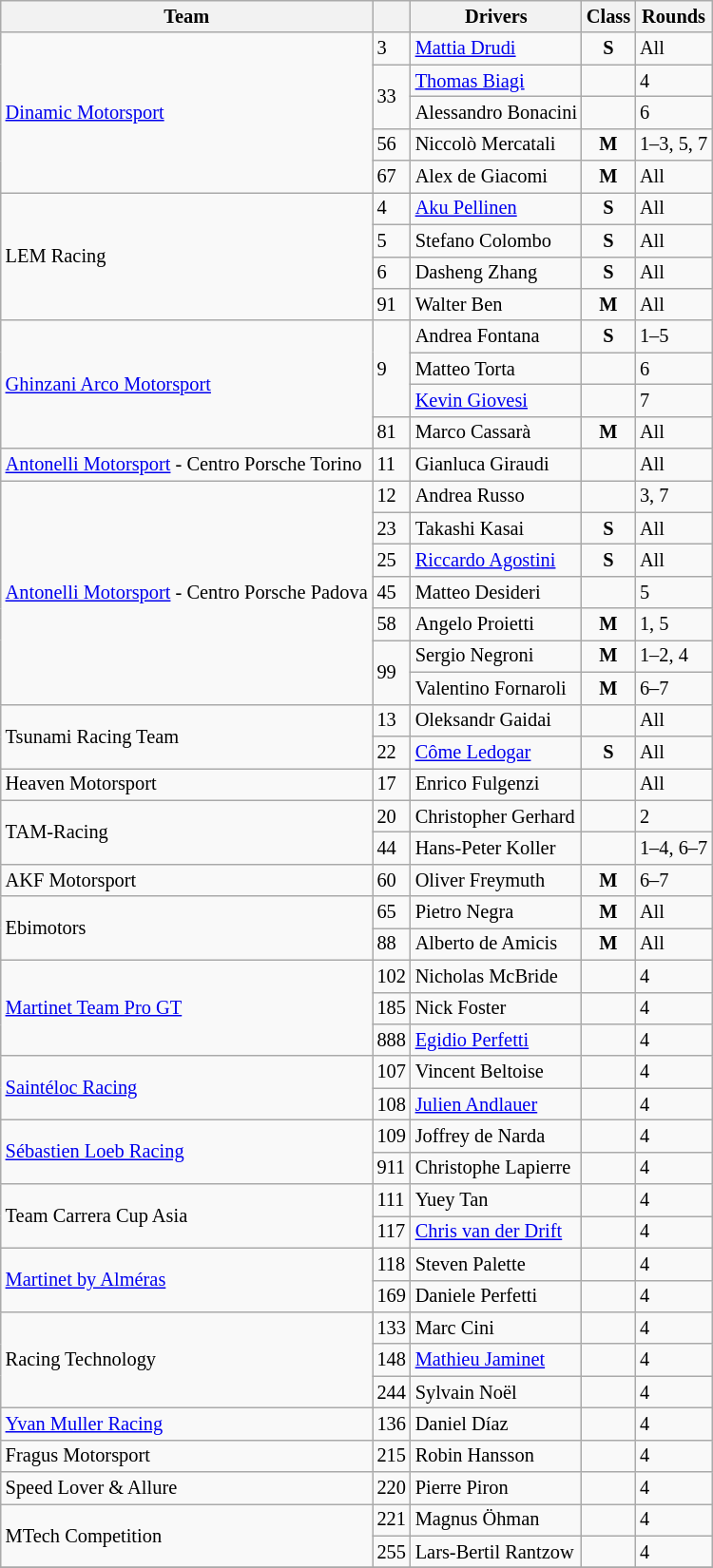<table class="wikitable" style="font-size: 85%;">
<tr>
<th>Team</th>
<th></th>
<th>Drivers</th>
<th>Class</th>
<th>Rounds</th>
</tr>
<tr>
<td rowspan=5> <a href='#'>Dinamic Motorsport</a></td>
<td>3</td>
<td> <a href='#'>Mattia Drudi</a></td>
<td align=center><strong><span>S</span></strong></td>
<td>All</td>
</tr>
<tr>
<td rowspan=2>33</td>
<td> <a href='#'>Thomas Biagi</a></td>
<td></td>
<td>4</td>
</tr>
<tr>
<td> Alessandro Bonacini</td>
<td></td>
<td>6</td>
</tr>
<tr>
<td>56</td>
<td> Niccolò Mercatali</td>
<td align=center><strong><span>M</span></strong></td>
<td>1–3, 5, 7</td>
</tr>
<tr>
<td>67</td>
<td> Alex de Giacomi</td>
<td align=center><strong><span>M</span></strong></td>
<td>All</td>
</tr>
<tr>
<td rowspan=4> LEM Racing</td>
<td>4</td>
<td> <a href='#'>Aku Pellinen</a></td>
<td align=center><strong><span>S</span></strong></td>
<td>All</td>
</tr>
<tr>
<td>5</td>
<td> Stefano Colombo</td>
<td align=center><strong><span>S</span></strong></td>
<td>All</td>
</tr>
<tr>
<td>6</td>
<td> Dasheng Zhang</td>
<td align=center><strong><span>S</span></strong></td>
<td>All</td>
</tr>
<tr>
<td>91</td>
<td> Walter Ben</td>
<td align=center><strong><span>M</span></strong></td>
<td>All</td>
</tr>
<tr>
<td rowspan=4> <a href='#'>Ghinzani Arco Motorsport</a></td>
<td rowspan=3>9</td>
<td> Andrea Fontana</td>
<td align=center><strong><span>S</span></strong></td>
<td>1–5</td>
</tr>
<tr>
<td> Matteo Torta</td>
<td></td>
<td>6</td>
</tr>
<tr>
<td> <a href='#'>Kevin Giovesi</a></td>
<td></td>
<td>7</td>
</tr>
<tr>
<td>81</td>
<td> Marco Cassarà</td>
<td align=center><strong><span>M</span></strong></td>
<td>All</td>
</tr>
<tr>
<td> <a href='#'>Antonelli Motorsport</a> - Centro Porsche Torino</td>
<td>11</td>
<td> Gianluca Giraudi</td>
<td></td>
<td>All</td>
</tr>
<tr>
<td rowspan=7> <a href='#'>Antonelli Motorsport</a> - Centro Porsche Padova</td>
<td>12</td>
<td> Andrea Russo</td>
<td></td>
<td>3, 7</td>
</tr>
<tr>
<td>23</td>
<td> Takashi Kasai</td>
<td align=center><strong><span>S</span></strong></td>
<td>All</td>
</tr>
<tr>
<td>25</td>
<td> <a href='#'>Riccardo Agostini</a></td>
<td align=center><strong><span>S</span></strong></td>
<td>All</td>
</tr>
<tr>
<td>45</td>
<td> Matteo Desideri</td>
<td></td>
<td>5</td>
</tr>
<tr>
<td>58</td>
<td> Angelo Proietti</td>
<td align=center><strong><span>M</span></strong></td>
<td>1, 5</td>
</tr>
<tr>
<td rowspan=2>99</td>
<td> Sergio Negroni</td>
<td align=center><strong><span>M</span></strong></td>
<td>1–2, 4</td>
</tr>
<tr>
<td> Valentino Fornaroli</td>
<td align=center><strong><span>M</span></strong></td>
<td>6–7</td>
</tr>
<tr>
<td rowspan=2> Tsunami Racing Team</td>
<td>13</td>
<td> Oleksandr Gaidai</td>
<td></td>
<td>All</td>
</tr>
<tr>
<td>22</td>
<td> <a href='#'>Côme Ledogar</a></td>
<td align=center><strong><span>S</span></strong></td>
<td>All</td>
</tr>
<tr>
<td> Heaven Motorsport</td>
<td>17</td>
<td> Enrico Fulgenzi</td>
<td></td>
<td>All</td>
</tr>
<tr>
<td rowspan=2> TAM-Racing</td>
<td>20</td>
<td> Christopher Gerhard</td>
<td></td>
<td>2</td>
</tr>
<tr>
<td>44</td>
<td> Hans-Peter Koller</td>
<td></td>
<td>1–4, 6–7</td>
</tr>
<tr>
<td> AKF Motorsport</td>
<td>60</td>
<td> Oliver Freymuth</td>
<td align=center><strong><span>M</span></strong></td>
<td>6–7</td>
</tr>
<tr>
<td rowspan=2> Ebimotors</td>
<td>65</td>
<td> Pietro Negra</td>
<td align=center><strong><span>M</span></strong></td>
<td>All</td>
</tr>
<tr>
<td>88</td>
<td> Alberto de Amicis</td>
<td align=center><strong><span>M</span></strong></td>
<td>All</td>
</tr>
<tr>
<td rowspan=3> <a href='#'>Martinet Team Pro GT</a></td>
<td>102</td>
<td> Nicholas McBride</td>
<td></td>
<td>4</td>
</tr>
<tr>
<td>185</td>
<td> Nick Foster</td>
<td></td>
<td>4</td>
</tr>
<tr>
<td>888</td>
<td> <a href='#'>Egidio Perfetti</a></td>
<td></td>
<td>4</td>
</tr>
<tr>
<td rowspan=2> <a href='#'>Saintéloc Racing</a></td>
<td>107</td>
<td> Vincent Beltoise</td>
<td></td>
<td>4</td>
</tr>
<tr>
<td>108</td>
<td> <a href='#'>Julien Andlauer</a></td>
<td></td>
<td>4</td>
</tr>
<tr>
<td rowspan=2> <a href='#'>Sébastien Loeb Racing</a></td>
<td>109</td>
<td> Joffrey de Narda</td>
<td></td>
<td>4</td>
</tr>
<tr>
<td>911</td>
<td> Christophe Lapierre</td>
<td></td>
<td>4</td>
</tr>
<tr>
<td rowspan=2> Team Carrera Cup Asia</td>
<td>111</td>
<td> Yuey Tan</td>
<td></td>
<td>4</td>
</tr>
<tr>
<td>117</td>
<td> <a href='#'>Chris van der Drift</a></td>
<td></td>
<td>4</td>
</tr>
<tr>
<td rowspan=2> <a href='#'>Martinet by Alméras</a></td>
<td>118</td>
<td> Steven Palette</td>
<td></td>
<td>4</td>
</tr>
<tr>
<td>169</td>
<td> Daniele Perfetti</td>
<td></td>
<td>4</td>
</tr>
<tr>
<td rowspan=3> Racing Technology</td>
<td>133</td>
<td> Marc Cini</td>
<td></td>
<td>4</td>
</tr>
<tr>
<td>148</td>
<td> <a href='#'>Mathieu Jaminet</a></td>
<td></td>
<td>4</td>
</tr>
<tr>
<td>244</td>
<td> Sylvain Noël</td>
<td></td>
<td>4</td>
</tr>
<tr>
<td> <a href='#'>Yvan Muller Racing</a></td>
<td>136</td>
<td> Daniel Díaz</td>
<td></td>
<td>4</td>
</tr>
<tr>
<td> Fragus Motorsport</td>
<td>215</td>
<td> Robin Hansson</td>
<td></td>
<td>4</td>
</tr>
<tr>
<td> Speed Lover & Allure</td>
<td>220</td>
<td> Pierre Piron</td>
<td></td>
<td>4</td>
</tr>
<tr>
<td rowspan=2> MTech Competition</td>
<td>221</td>
<td> Magnus Öhman</td>
<td></td>
<td>4</td>
</tr>
<tr>
<td>255</td>
<td> Lars-Bertil Rantzow</td>
<td></td>
<td>4</td>
</tr>
<tr>
</tr>
</table>
